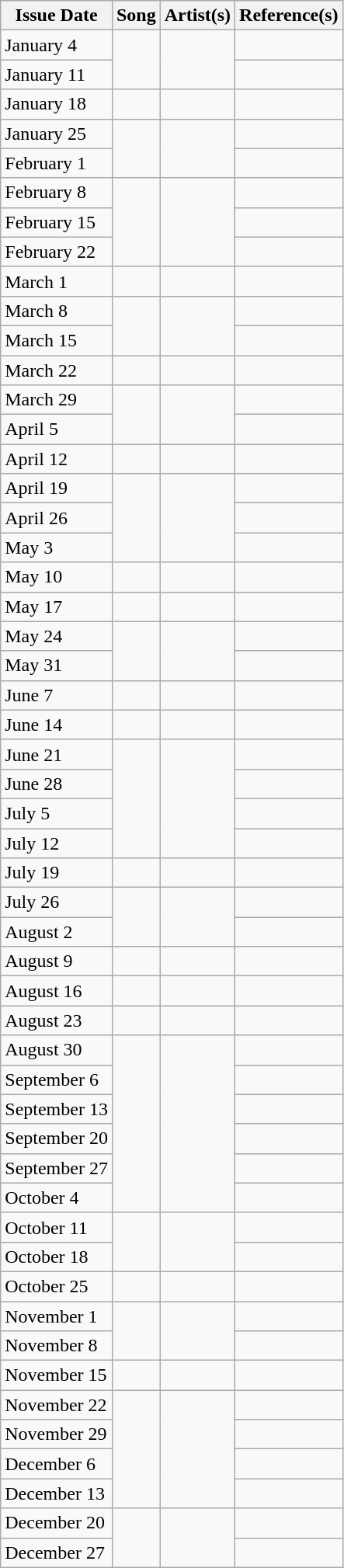<table class="wikitable">
<tr>
<th style="text-align: center;">Issue Date</th>
<th style="text-align: center;">Song</th>
<th style="text-align: center;">Artist(s)</th>
<th style="text-align: center;">Reference(s)</th>
</tr>
<tr>
<td>January 4</td>
<td rowspan=2></td>
<td rowspan=2></td>
<td></td>
</tr>
<tr>
<td>January 11</td>
<td></td>
</tr>
<tr>
<td>January 18</td>
<td></td>
<td></td>
<td></td>
</tr>
<tr>
<td>January 25</td>
<td rowspan=2></td>
<td rowspan=2></td>
<td></td>
</tr>
<tr>
<td>February 1</td>
<td></td>
</tr>
<tr>
<td>February 8</td>
<td rowspan=3></td>
<td rowspan=3></td>
<td></td>
</tr>
<tr>
<td>February 15</td>
<td></td>
</tr>
<tr>
<td>February 22</td>
<td></td>
</tr>
<tr>
<td>March 1</td>
<td></td>
<td></td>
<td></td>
</tr>
<tr>
<td>March 8</td>
<td rowspan=2></td>
<td rowspan=2></td>
<td></td>
</tr>
<tr>
<td>March 15</td>
<td></td>
</tr>
<tr>
<td>March 22</td>
<td></td>
<td></td>
<td></td>
</tr>
<tr>
<td>March 29</td>
<td rowspan=2></td>
<td rowspan=2></td>
<td></td>
</tr>
<tr>
<td>April 5</td>
<td></td>
</tr>
<tr>
<td>April 12</td>
<td></td>
<td></td>
<td></td>
</tr>
<tr>
<td>April 19</td>
<td rowspan=3></td>
<td rowspan=3></td>
<td></td>
</tr>
<tr>
<td>April 26</td>
<td></td>
</tr>
<tr>
<td>May 3</td>
<td></td>
</tr>
<tr>
<td>May 10</td>
<td></td>
<td></td>
<td></td>
</tr>
<tr>
<td>May 17</td>
<td></td>
<td></td>
<td></td>
</tr>
<tr>
<td>May 24</td>
<td rowspan=2></td>
<td rowspan=2></td>
<td></td>
</tr>
<tr>
<td>May 31</td>
<td></td>
</tr>
<tr>
<td>June 7</td>
<td></td>
<td></td>
<td></td>
</tr>
<tr>
<td>June 14</td>
<td></td>
<td></td>
<td></td>
</tr>
<tr>
<td>June 21</td>
<td rowspan=4></td>
<td rowspan=4></td>
<td></td>
</tr>
<tr>
<td>June 28</td>
<td></td>
</tr>
<tr>
<td>July 5</td>
<td></td>
</tr>
<tr>
<td>July 12</td>
<td></td>
</tr>
<tr>
<td>July 19</td>
<td></td>
<td></td>
<td></td>
</tr>
<tr>
<td>July 26</td>
<td rowspan=2></td>
<td rowspan=2></td>
<td></td>
</tr>
<tr>
<td>August 2</td>
<td></td>
</tr>
<tr>
<td>August 9</td>
<td></td>
<td></td>
<td></td>
</tr>
<tr>
<td>August 16</td>
<td></td>
<td></td>
<td></td>
</tr>
<tr>
<td>August 23</td>
<td></td>
<td></td>
<td></td>
</tr>
<tr>
<td>August 30</td>
<td rowspan=6></td>
<td rowspan=6></td>
<td></td>
</tr>
<tr>
<td>September 6</td>
<td></td>
</tr>
<tr>
<td>September 13</td>
<td></td>
</tr>
<tr>
<td>September 20</td>
<td></td>
</tr>
<tr>
<td>September 27</td>
<td></td>
</tr>
<tr>
<td>October 4</td>
<td></td>
</tr>
<tr>
<td>October 11</td>
<td rowspan=2></td>
<td rowspan=2></td>
<td></td>
</tr>
<tr>
<td>October 18</td>
<td></td>
</tr>
<tr>
<td>October 25</td>
<td></td>
<td></td>
<td></td>
</tr>
<tr>
<td>November 1</td>
<td rowspan=2></td>
<td rowspan=2></td>
<td></td>
</tr>
<tr>
<td>November 8</td>
<td></td>
</tr>
<tr>
<td>November 15</td>
<td></td>
<td></td>
<td></td>
</tr>
<tr>
<td>November 22</td>
<td rowspan=4></td>
<td rowspan=4></td>
<td></td>
</tr>
<tr>
<td>November 29</td>
<td></td>
</tr>
<tr>
<td>December 6</td>
<td></td>
</tr>
<tr>
<td>December 13</td>
<td></td>
</tr>
<tr>
<td>December 20</td>
<td rowspan=2></td>
<td rowspan=2></td>
<td></td>
</tr>
<tr>
<td>December 27</td>
<td></td>
</tr>
</table>
